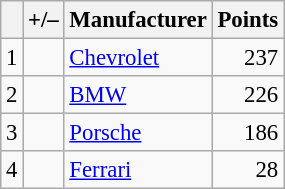<table class="wikitable" style="font-size: 95%;">
<tr>
<th scope="col"></th>
<th scope="col">+/–</th>
<th scope="col">Manufacturer</th>
<th scope="col">Points</th>
</tr>
<tr>
<td align=center>1</td>
<td align="left"></td>
<td> <a href='#'>Chevrolet</a></td>
<td align=right>237</td>
</tr>
<tr>
<td align=center>2</td>
<td align="left"></td>
<td> <a href='#'>BMW</a></td>
<td align=right>226</td>
</tr>
<tr>
<td align=center>3</td>
<td align="left"></td>
<td> <a href='#'>Porsche</a></td>
<td align=right>186</td>
</tr>
<tr>
<td align=center>4</td>
<td align="left"></td>
<td> <a href='#'>Ferrari</a></td>
<td align=right>28</td>
</tr>
</table>
